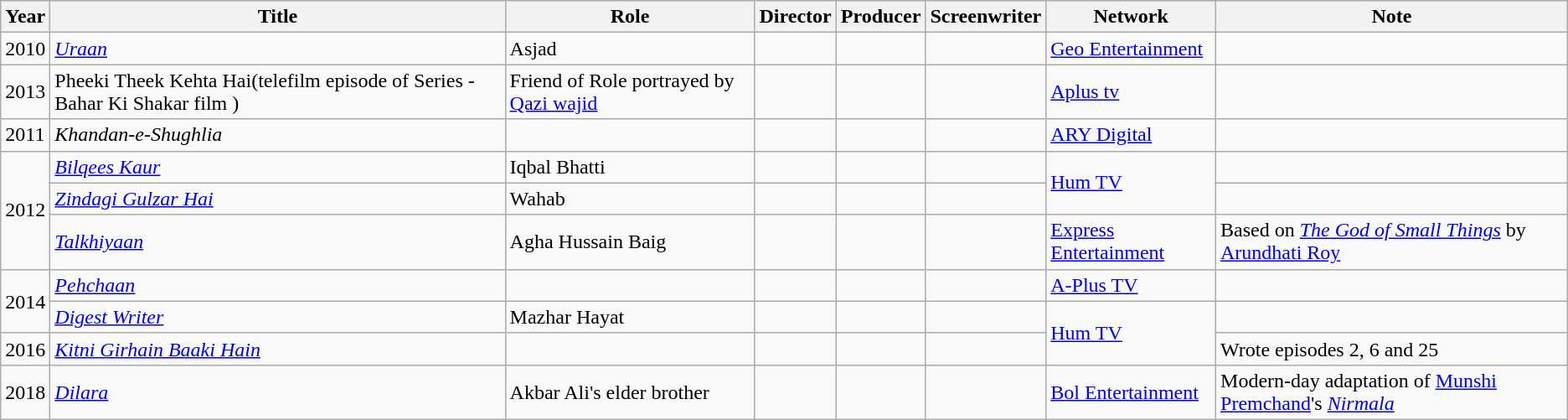<table class="wikitable sortable">
<tr>
<th>Year</th>
<th>Title</th>
<th>Role</th>
<th>Director</th>
<th>Producer</th>
<th>Screenwriter</th>
<th>Network</th>
<th>Note</th>
</tr>
<tr>
<td>2010</td>
<td><em><a href='#'>Uraan</a></em></td>
<td>Asjad</td>
<td></td>
<td></td>
<td></td>
<td><a href='#'>Geo Entertainment</a></td>
<td></td>
</tr>
<tr>
<td>2013</td>
<td>Pheeki Theek Kehta Hai(telefilm episode of Series - Bahar Ki Shakar film )</td>
<td>Friend of Role portrayed by <a href='#'>Qazi wajid</a></td>
<td></td>
<td></td>
<td></td>
<td><a href='#'>Aplus tv</a></td>
<td></td>
</tr>
<tr>
<td>2011</td>
<td><em>Khandan-e-Shughlia</em></td>
<td></td>
<td></td>
<td></td>
<td></td>
<td><a href='#'>ARY Digital</a></td>
<td></td>
</tr>
<tr>
<td rowspan="3">2012</td>
<td><em><a href='#'>Bilqees Kaur</a></em></td>
<td>Iqbal Bhatti</td>
<td></td>
<td></td>
<td></td>
<td rowspan="2"><a href='#'>Hum TV</a></td>
<td></td>
</tr>
<tr>
<td><em><a href='#'>Zindagi Gulzar Hai</a></em></td>
<td>Wahab</td>
<td></td>
<td></td>
<td></td>
<td></td>
</tr>
<tr>
<td><em><a href='#'>Talkhiyaan</a></em></td>
<td>Agha Hussain Baig</td>
<td></td>
<td></td>
<td></td>
<td><a href='#'>Express Entertainment</a></td>
<td>Based on <em><a href='#'>The God of Small Things</a></em> by <a href='#'>Arundhati Roy</a></td>
</tr>
<tr>
<td rowspan="2">2014</td>
<td><em><a href='#'>Pehchaan</a></em></td>
<td></td>
<td></td>
<td></td>
<td></td>
<td><a href='#'>A-Plus TV</a></td>
<td></td>
</tr>
<tr>
<td><em><a href='#'>Digest Writer</a></em></td>
<td>Mazhar Hayat</td>
<td></td>
<td></td>
<td></td>
<td rowspan="2"><a href='#'>Hum TV</a></td>
<td></td>
</tr>
<tr>
<td>2016</td>
<td><em><a href='#'>Kitni Girhain Baaki Hain</a></em></td>
<td></td>
<td></td>
<td></td>
<td></td>
<td>Wrote episodes 2, 6 and 25</td>
</tr>
<tr>
<td>2018</td>
<td><em><a href='#'>Dilara</a></em></td>
<td>Akbar Ali's elder brother</td>
<td></td>
<td></td>
<td></td>
<td><a href='#'>Bol Entertainment</a></td>
<td>Modern-day adaptation of <a href='#'>Munshi Premchand</a>'s <em><a href='#'>Nirmala</a></em></td>
</tr>
</table>
